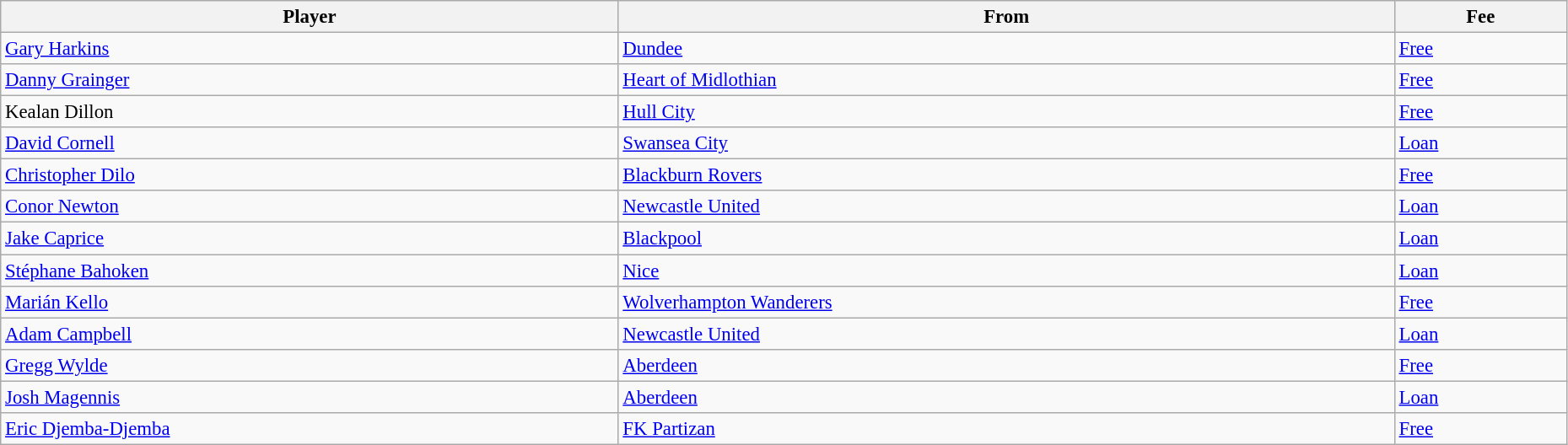<table class="wikitable" style="text-align:center; font-size:95%;width:98%; text-align:left">
<tr>
<th>Player</th>
<th>From</th>
<th>Fee</th>
</tr>
<tr>
<td> <a href='#'>Gary Harkins</a></td>
<td> <a href='#'>Dundee</a></td>
<td><a href='#'>Free</a></td>
</tr>
<tr>
<td> <a href='#'>Danny Grainger</a></td>
<td> <a href='#'>Heart of Midlothian</a></td>
<td><a href='#'>Free</a></td>
</tr>
<tr>
<td> Kealan Dillon</td>
<td> <a href='#'>Hull City</a></td>
<td><a href='#'>Free</a></td>
</tr>
<tr>
<td> <a href='#'>David Cornell</a></td>
<td> <a href='#'>Swansea City</a></td>
<td><a href='#'>Loan</a></td>
</tr>
<tr>
<td> <a href='#'>Christopher Dilo</a></td>
<td> <a href='#'>Blackburn Rovers</a></td>
<td><a href='#'>Free</a></td>
</tr>
<tr>
<td> <a href='#'>Conor Newton</a></td>
<td> <a href='#'>Newcastle United</a></td>
<td><a href='#'>Loan</a></td>
</tr>
<tr>
<td> <a href='#'>Jake Caprice</a></td>
<td> <a href='#'>Blackpool</a></td>
<td><a href='#'>Loan</a></td>
</tr>
<tr>
<td> <a href='#'>Stéphane Bahoken</a></td>
<td> <a href='#'>Nice</a></td>
<td><a href='#'>Loan</a></td>
</tr>
<tr>
<td> <a href='#'>Marián Kello</a></td>
<td> <a href='#'>Wolverhampton Wanderers</a></td>
<td><a href='#'>Free</a></td>
</tr>
<tr>
<td> <a href='#'>Adam Campbell</a></td>
<td> <a href='#'>Newcastle United</a></td>
<td><a href='#'>Loan</a></td>
</tr>
<tr>
<td> <a href='#'>Gregg Wylde</a></td>
<td> <a href='#'>Aberdeen</a></td>
<td><a href='#'>Free</a></td>
</tr>
<tr>
<td> <a href='#'>Josh Magennis</a></td>
<td> <a href='#'>Aberdeen</a></td>
<td><a href='#'>Loan</a></td>
</tr>
<tr>
<td> <a href='#'>Eric Djemba-Djemba</a></td>
<td> <a href='#'>FK Partizan</a></td>
<td><a href='#'>Free</a></td>
</tr>
</table>
